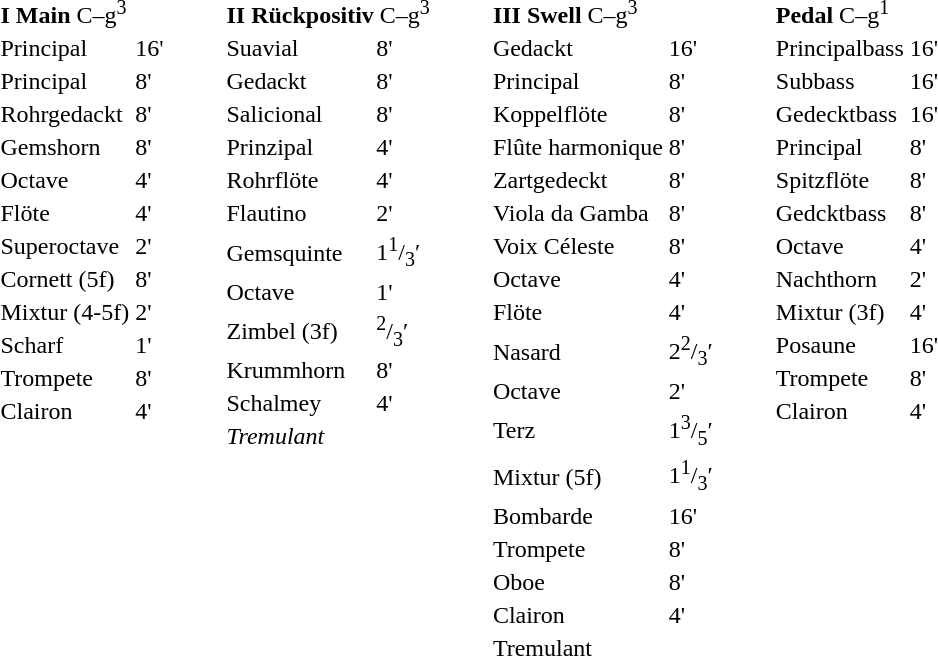<table border="0" cellspacing="24" cellpadding="18" style="border-collapse:collapse;">
<tr>
<td style="vertical-align:top"><br><table border="0">
<tr>
<td colspan=4><strong>I Main</strong> C–g<sup>3</sup><br></td>
</tr>
<tr>
<td>Principal</td>
<td>16'</td>
</tr>
<tr>
<td>Principal</td>
<td>8'</td>
</tr>
<tr>
<td>Rohrgedackt</td>
<td>8'</td>
</tr>
<tr>
<td>Gemshorn</td>
<td>8'</td>
</tr>
<tr>
<td>Octave</td>
<td>4'</td>
</tr>
<tr>
<td>Flöte</td>
<td>4'</td>
</tr>
<tr>
<td>Superoctave</td>
<td>2'</td>
</tr>
<tr>
<td>Cornett (5f)</td>
<td>8'</td>
</tr>
<tr>
<td>Mixtur (4-5f)</td>
<td>2'</td>
</tr>
<tr>
<td>Scharf</td>
<td>1'</td>
</tr>
<tr>
<td>Trompete</td>
<td>8'</td>
</tr>
<tr>
<td>Clairon</td>
<td>4'</td>
</tr>
</table>
</td>
<td style="vertical-align:top"><br><table border="0">
<tr>
<td colspan=4><strong>II Rückpositiv</strong> C–g<sup>3</sup><br></td>
</tr>
<tr>
<td>Suavial</td>
<td>8'</td>
</tr>
<tr>
<td>Gedackt</td>
<td>8'</td>
</tr>
<tr>
<td>Salicional</td>
<td>8'</td>
</tr>
<tr>
<td>Prinzipal</td>
<td>4'</td>
</tr>
<tr>
<td>Rohrflöte</td>
<td>4'</td>
</tr>
<tr>
<td>Flautino</td>
<td>2'</td>
</tr>
<tr>
<td>Gemsquinte</td>
<td>1<sup>1</sup>/<sub>3</sub>′</td>
</tr>
<tr>
<td>Octave</td>
<td>1'</td>
</tr>
<tr>
<td>Zimbel (3f)</td>
<td><sup>2</sup>/<sub>3</sub>′</td>
</tr>
<tr>
<td>Krummhorn</td>
<td>8'</td>
</tr>
<tr>
<td>Schalmey</td>
<td>4'</td>
</tr>
<tr>
<td><em>Tremulant</em></td>
</tr>
</table>
</td>
<td style="vertical-align:top"><br><table border="0">
<tr>
<td colspan=4><strong>III Swell</strong> C–g<sup>3</sup><br></td>
</tr>
<tr>
<td>Gedackt</td>
<td>16'</td>
</tr>
<tr>
<td>Principal</td>
<td>8'</td>
</tr>
<tr>
<td>Koppelflöte</td>
<td>8'</td>
</tr>
<tr>
<td>Flûte harmonique</td>
<td>8'</td>
</tr>
<tr>
<td>Zartgedeckt</td>
<td>8'</td>
</tr>
<tr>
<td>Viola da Gamba</td>
<td>8'</td>
</tr>
<tr>
<td>Voix Céleste</td>
<td>8'</td>
</tr>
<tr>
<td>Octave</td>
<td>4'</td>
</tr>
<tr>
<td>Flöte</td>
<td>4'</td>
</tr>
<tr>
<td>Nasard</td>
<td>2<sup>2</sup>/<sub>3</sub>′</td>
</tr>
<tr>
<td>Octave</td>
<td>2'</td>
</tr>
<tr>
<td>Terz</td>
<td>1<sup>3</sup>/<sub>5</sub>′</td>
</tr>
<tr>
<td>Mixtur (5f)</td>
<td>1<sup>1</sup>/<sub>3</sub>′</td>
</tr>
<tr>
<td>Bombarde</td>
<td>16'</td>
</tr>
<tr>
<td>Trompete</td>
<td>8'</td>
</tr>
<tr>
<td>Oboe</td>
<td>8'</td>
</tr>
<tr>
<td>Clairon</td>
<td>4'</td>
</tr>
<tr>
<td>Tremulant</td>
</tr>
</table>
</td>
<td style="vertical-align:top"><br><table border="0">
<tr>
<td colspan=4><strong>Pedal</strong> C–g<sup>1</sup><br></td>
</tr>
<tr>
<td>Principalbass</td>
<td>16'</td>
</tr>
<tr>
<td>Subbass</td>
<td>16'</td>
</tr>
<tr>
<td>Gedecktbass</td>
<td>16'</td>
</tr>
<tr>
<td>Principal</td>
<td>8'</td>
</tr>
<tr>
<td>Spitzflöte</td>
<td>8'</td>
</tr>
<tr>
<td>Gedcktbass</td>
<td>8'</td>
</tr>
<tr>
<td>Octave</td>
<td>4'</td>
</tr>
<tr>
<td>Nachthorn</td>
<td>2'</td>
</tr>
<tr>
<td>Mixtur (3f)</td>
<td>4'</td>
</tr>
<tr>
<td>Posaune</td>
<td>16'</td>
</tr>
<tr>
<td>Trompete</td>
<td>8'</td>
</tr>
<tr>
<td>Clairon</td>
<td>4'</td>
</tr>
</table>
</td>
</tr>
</table>
